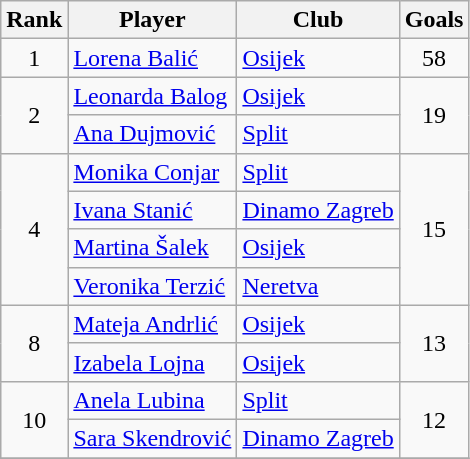<table class="wikitable" style="text-align:center">
<tr>
<th>Rank</th>
<th>Player</th>
<th>Club</th>
<th>Goals</th>
</tr>
<tr>
<td rowspan=1>1</td>
<td align="left"> <a href='#'>Lorena Balić</a></td>
<td align="left"><a href='#'>Osijek</a></td>
<td rowspan=1>58</td>
</tr>
<tr>
<td rowspan=2>2</td>
<td align="left"> <a href='#'>Leonarda Balog</a></td>
<td align="left"><a href='#'>Osijek</a></td>
<td rowspan=2>19</td>
</tr>
<tr>
<td align="left"> <a href='#'>Ana Dujmović</a></td>
<td align="left"><a href='#'>Split</a></td>
</tr>
<tr>
<td rowspan=4>4</td>
<td align="left"> <a href='#'>Monika Conjar</a></td>
<td align="left"><a href='#'>Split</a></td>
<td rowspan=4>15</td>
</tr>
<tr>
<td align="left"> <a href='#'>Ivana Stanić</a></td>
<td align="left"><a href='#'>Dinamo Zagreb</a></td>
</tr>
<tr>
<td align="left"> <a href='#'>Martina Šalek</a></td>
<td align="left"><a href='#'>Osijek</a></td>
</tr>
<tr>
<td align="left"> <a href='#'>Veronika Terzić</a></td>
<td align="left"><a href='#'>Neretva</a></td>
</tr>
<tr>
<td rowspan=2>8</td>
<td align="left"> <a href='#'>Mateja Andrlić</a></td>
<td align="left"><a href='#'>Osijek</a></td>
<td rowspan=2>13</td>
</tr>
<tr>
<td align="left"> <a href='#'>Izabela Lojna</a></td>
<td align="left"><a href='#'>Osijek</a></td>
</tr>
<tr>
<td rowspan=2>10</td>
<td align="left"> <a href='#'>Anela Lubina</a></td>
<td align="left"><a href='#'>Split</a></td>
<td rowspan=2>12</td>
</tr>
<tr>
<td align="left"> <a href='#'>Sara Skendrović</a></td>
<td align="left"><a href='#'>Dinamo Zagreb</a></td>
</tr>
<tr>
</tr>
</table>
